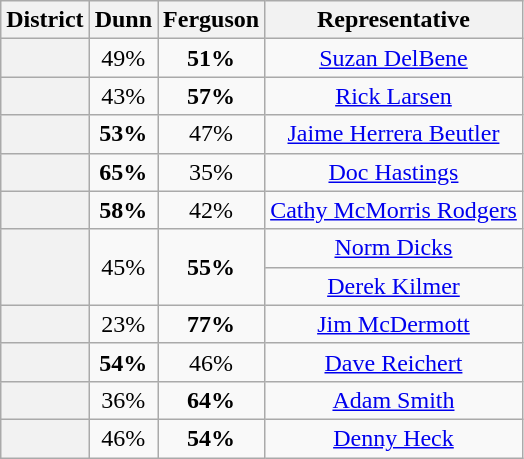<table class=wikitable>
<tr>
<th>District</th>
<th>Dunn</th>
<th>Ferguson</th>
<th>Representative</th>
</tr>
<tr align=center>
<th></th>
<td>49%</td>
<td><strong>51%</strong></td>
<td><a href='#'>Suzan DelBene</a></td>
</tr>
<tr align=center>
<th></th>
<td>43%</td>
<td><strong>57%</strong></td>
<td><a href='#'>Rick Larsen</a></td>
</tr>
<tr align=center>
<th></th>
<td><strong>53%</strong></td>
<td>47%</td>
<td><a href='#'>Jaime Herrera Beutler</a></td>
</tr>
<tr align=center>
<th></th>
<td><strong>65%</strong></td>
<td>35%</td>
<td><a href='#'>Doc Hastings</a></td>
</tr>
<tr align=center>
<th></th>
<td><strong>58%</strong></td>
<td>42%</td>
<td><a href='#'>Cathy McMorris Rodgers</a></td>
</tr>
<tr align=center>
<th rowspan=2 ></th>
<td rowspan=2>45%</td>
<td rowspan=2><strong>55%</strong></td>
<td><a href='#'>Norm Dicks</a></td>
</tr>
<tr align=center>
<td><a href='#'>Derek Kilmer</a></td>
</tr>
<tr align=center>
<th></th>
<td>23%</td>
<td><strong>77%</strong></td>
<td><a href='#'>Jim McDermott</a></td>
</tr>
<tr align=center>
<th></th>
<td><strong>54%</strong></td>
<td>46%</td>
<td><a href='#'>Dave Reichert</a></td>
</tr>
<tr align=center>
<th></th>
<td>36%</td>
<td><strong>64%</strong></td>
<td><a href='#'>Adam Smith</a></td>
</tr>
<tr align=center>
<th></th>
<td>46%</td>
<td><strong>54%</strong></td>
<td><a href='#'>Denny Heck</a></td>
</tr>
</table>
